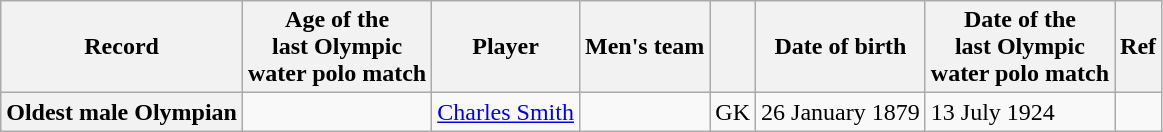<table class="wikitable col5center col6right col7right col8center" style="margin-left: 1em;">
<tr>
<th scope="col">Record</th>
<th scope="col">Age of the<br>last Olympic<br>water polo match</th>
<th scope="col">Player</th>
<th scope="col">Men's team</th>
<th scope="col"></th>
<th scope="col">Date of birth</th>
<th scope="col">Date of the<br>last Olympic<br>water polo match</th>
<th scope="col">Ref</th>
</tr>
<tr>
<th scope="row">Oldest male Olympian</th>
<td></td>
<td><a href='#'>Charles Smith</a></td>
<td></td>
<td>GK</td>
<td>26 January 1879</td>
<td>13 July 1924</td>
<td></td>
</tr>
</table>
